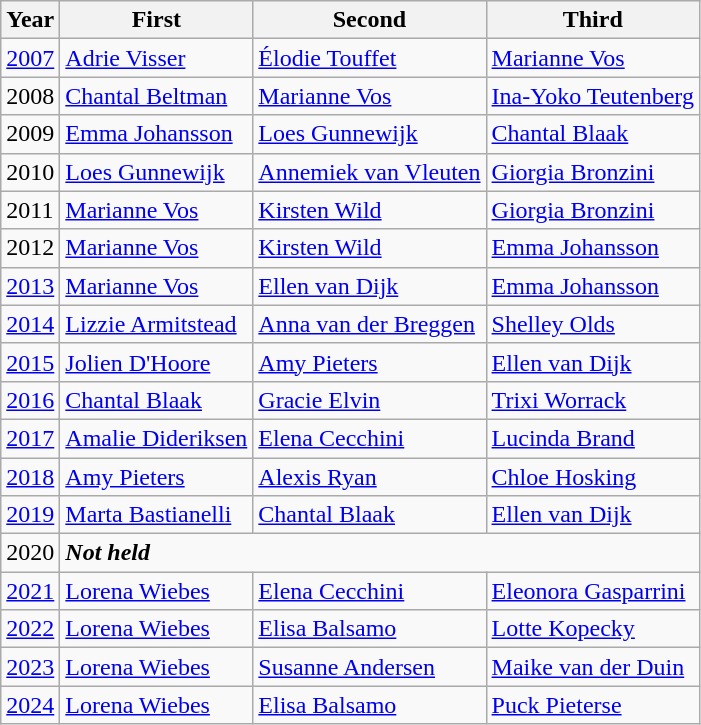<table class="wikitable sortable">
<tr>
<th>Year</th>
<th>First</th>
<th>Second</th>
<th>Third</th>
</tr>
<tr>
<td><a href='#'>2007</a></td>
<td> <a href='#'>Adrie Visser</a></td>
<td> <a href='#'>Élodie Touffet</a></td>
<td> <a href='#'>Marianne Vos</a></td>
</tr>
<tr>
<td>2008</td>
<td> <a href='#'>Chantal Beltman</a></td>
<td> <a href='#'>Marianne Vos</a></td>
<td> <a href='#'>Ina-Yoko Teutenberg</a></td>
</tr>
<tr>
<td>2009</td>
<td> <a href='#'>Emma Johansson</a></td>
<td> <a href='#'>Loes Gunnewijk</a></td>
<td> <a href='#'>Chantal Blaak</a></td>
</tr>
<tr>
<td>2010</td>
<td> <a href='#'>Loes Gunnewijk</a></td>
<td> <a href='#'>Annemiek van Vleuten</a></td>
<td> <a href='#'>Giorgia Bronzini</a></td>
</tr>
<tr>
<td>2011</td>
<td> <a href='#'>Marianne Vos</a></td>
<td> <a href='#'>Kirsten Wild</a></td>
<td> <a href='#'>Giorgia Bronzini</a></td>
</tr>
<tr>
<td>2012</td>
<td> <a href='#'>Marianne Vos</a></td>
<td> <a href='#'>Kirsten Wild</a></td>
<td> <a href='#'>Emma Johansson</a></td>
</tr>
<tr>
<td><a href='#'>2013</a></td>
<td> <a href='#'>Marianne Vos</a></td>
<td> <a href='#'>Ellen van Dijk</a></td>
<td> <a href='#'>Emma Johansson</a></td>
</tr>
<tr>
<td><a href='#'>2014</a></td>
<td> <a href='#'>Lizzie Armitstead</a></td>
<td> <a href='#'>Anna van der Breggen</a></td>
<td> <a href='#'>Shelley Olds</a></td>
</tr>
<tr>
<td><a href='#'>2015</a></td>
<td> <a href='#'>Jolien D'Hoore</a></td>
<td> <a href='#'>Amy Pieters</a></td>
<td> <a href='#'>Ellen van Dijk</a></td>
</tr>
<tr>
<td><a href='#'>2016</a></td>
<td> <a href='#'>Chantal Blaak</a></td>
<td> <a href='#'>Gracie Elvin</a></td>
<td> <a href='#'>Trixi Worrack</a></td>
</tr>
<tr>
<td><a href='#'>2017</a></td>
<td> <a href='#'>Amalie Dideriksen</a></td>
<td> <a href='#'>Elena Cecchini</a></td>
<td> <a href='#'>Lucinda Brand</a></td>
</tr>
<tr>
<td><a href='#'>2018</a></td>
<td> <a href='#'>Amy Pieters</a></td>
<td> <a href='#'>Alexis Ryan</a></td>
<td> <a href='#'>Chloe Hosking</a></td>
</tr>
<tr>
<td><a href='#'>2019</a></td>
<td> <a href='#'>Marta Bastianelli</a></td>
<td> <a href='#'>Chantal Blaak</a></td>
<td> <a href='#'>Ellen van Dijk</a></td>
</tr>
<tr>
<td>2020</td>
<td colspan=3><strong><em>Not held</em></strong></td>
</tr>
<tr>
<td><a href='#'>2021</a></td>
<td> <a href='#'>Lorena Wiebes</a></td>
<td> <a href='#'>Elena Cecchini</a></td>
<td> <a href='#'>Eleonora Gasparrini</a></td>
</tr>
<tr>
<td><a href='#'>2022</a></td>
<td> <a href='#'>Lorena Wiebes</a></td>
<td> <a href='#'>Elisa Balsamo</a></td>
<td> <a href='#'>Lotte Kopecky</a></td>
</tr>
<tr>
<td><a href='#'>2023</a></td>
<td> <a href='#'>Lorena Wiebes</a></td>
<td> <a href='#'>Susanne Andersen</a></td>
<td> <a href='#'>Maike van der Duin</a></td>
</tr>
<tr>
<td><a href='#'>2024</a></td>
<td> <a href='#'>Lorena Wiebes</a></td>
<td> <a href='#'>Elisa Balsamo</a></td>
<td> <a href='#'>Puck Pieterse</a></td>
</tr>
</table>
